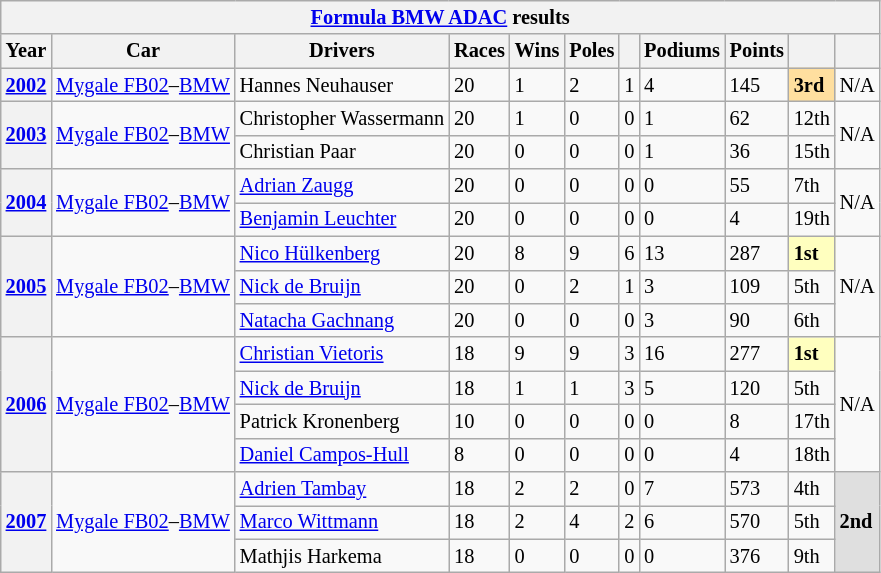<table class="wikitable" style="font-size:85%">
<tr>
<th colspan=11><a href='#'>Formula BMW ADAC</a> results</th>
</tr>
<tr>
<th>Year</th>
<th>Car</th>
<th>Drivers</th>
<th>Races</th>
<th>Wins</th>
<th>Poles</th>
<th></th>
<th>Podiums</th>
<th>Points</th>
<th></th>
<th></th>
</tr>
<tr>
<th><a href='#'>2002</a></th>
<td><a href='#'>Mygale FB02</a>–<a href='#'>BMW</a></td>
<td> Hannes Neuhauser</td>
<td>20</td>
<td>1</td>
<td>2</td>
<td>1</td>
<td>4</td>
<td>145</td>
<td style="background:#FFDF9F;"><strong>3rd</strong></td>
<td>N/A</td>
</tr>
<tr>
<th rowspan=2><a href='#'>2003</a></th>
<td rowspan=2><a href='#'>Mygale FB02</a>–<a href='#'>BMW</a></td>
<td> Christopher Wassermann</td>
<td>20</td>
<td>1</td>
<td>0</td>
<td>0</td>
<td>1</td>
<td>62</td>
<td>12th</td>
<td rowspan=2>N/A</td>
</tr>
<tr>
<td> Christian Paar</td>
<td>20</td>
<td>0</td>
<td>0</td>
<td>0</td>
<td>1</td>
<td>36</td>
<td>15th</td>
</tr>
<tr>
<th rowspan=2><a href='#'>2004</a></th>
<td rowspan=2><a href='#'>Mygale FB02</a>–<a href='#'>BMW</a></td>
<td> <a href='#'>Adrian Zaugg</a></td>
<td>20</td>
<td>0</td>
<td>0</td>
<td>0</td>
<td>0</td>
<td>55</td>
<td>7th</td>
<td rowspan=2>N/A</td>
</tr>
<tr>
<td> <a href='#'>Benjamin Leuchter</a></td>
<td>20</td>
<td>0</td>
<td>0</td>
<td>0</td>
<td>0</td>
<td>4</td>
<td>19th</td>
</tr>
<tr>
<th rowspan=3><a href='#'>2005</a></th>
<td rowspan=3><a href='#'>Mygale FB02</a>–<a href='#'>BMW</a></td>
<td> <a href='#'>Nico Hülkenberg</a></td>
<td>20</td>
<td>8</td>
<td>9</td>
<td>6</td>
<td>13</td>
<td>287</td>
<td style="background:#FFFFBF;"><strong>1st</strong></td>
<td rowspan=3>N/A</td>
</tr>
<tr>
<td> <a href='#'>Nick de Bruijn</a></td>
<td>20</td>
<td>0</td>
<td>2</td>
<td>1</td>
<td>3</td>
<td>109</td>
<td>5th</td>
</tr>
<tr>
<td> <a href='#'>Natacha Gachnang</a></td>
<td>20</td>
<td>0</td>
<td>0</td>
<td>0</td>
<td>3</td>
<td>90</td>
<td>6th</td>
</tr>
<tr>
<th rowspan=4><a href='#'>2006</a></th>
<td rowspan=4><a href='#'>Mygale FB02</a>–<a href='#'>BMW</a></td>
<td> <a href='#'>Christian Vietoris</a></td>
<td>18</td>
<td>9</td>
<td>9</td>
<td>3</td>
<td>16</td>
<td>277</td>
<td style="background:#FFFFBF;"><strong>1st</strong></td>
<td rowspan=4>N/A</td>
</tr>
<tr>
<td> <a href='#'>Nick de Bruijn</a></td>
<td>18</td>
<td>1</td>
<td>1</td>
<td>3</td>
<td>5</td>
<td>120</td>
<td>5th</td>
</tr>
<tr>
<td> Patrick Kronenberg</td>
<td>10</td>
<td>0</td>
<td>0</td>
<td>0</td>
<td>0</td>
<td>8</td>
<td>17th</td>
</tr>
<tr>
<td> <a href='#'>Daniel Campos-Hull</a></td>
<td>8</td>
<td>0</td>
<td>0</td>
<td>0</td>
<td>0</td>
<td>4</td>
<td>18th</td>
</tr>
<tr>
<th rowspan=3><a href='#'>2007</a></th>
<td rowspan=3><a href='#'>Mygale FB02</a>–<a href='#'>BMW</a></td>
<td> <a href='#'>Adrien Tambay</a></td>
<td>18</td>
<td>2</td>
<td>2</td>
<td>0</td>
<td>7</td>
<td>573</td>
<td>4th</td>
<td rowspan=3 style="background:#DFDFDF;"><strong>2nd</strong></td>
</tr>
<tr>
<td> <a href='#'>Marco Wittmann</a></td>
<td>18</td>
<td>2</td>
<td>4</td>
<td>2</td>
<td>6</td>
<td>570</td>
<td>5th</td>
</tr>
<tr>
<td> Mathjis Harkema</td>
<td>18</td>
<td>0</td>
<td>0</td>
<td>0</td>
<td>0</td>
<td>376</td>
<td>9th</td>
</tr>
</table>
